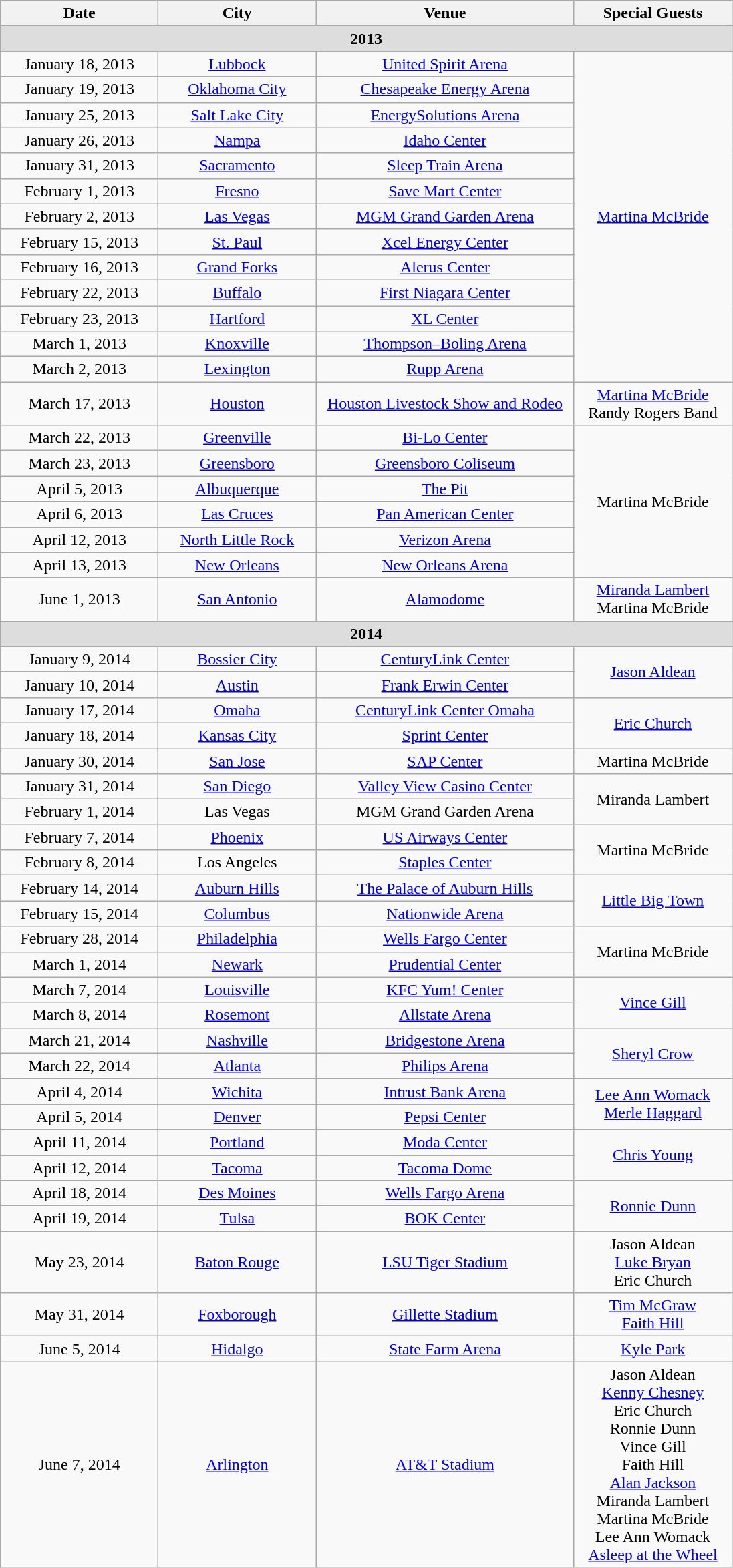<table class="wikitable" style="text-align:center;">
<tr>
<th width="150">Date</th>
<th width="150">City</th>
<th width="250">Venue</th>
<th width="150">Special Guests</th>
</tr>
<tr>
</tr>
<tr style="background:#ddd;">
<td colspan="4"><strong>2013</strong></td>
</tr>
<tr>
<td>January 18, 2013</td>
<td><a href='#'>Lubbock</a></td>
<td><a href='#'>United Spirit Arena</a></td>
<td rowspan="13"><a href='#'>Martina McBride</a></td>
</tr>
<tr>
<td>January 19, 2013</td>
<td><a href='#'>Oklahoma City</a></td>
<td><a href='#'>Chesapeake Energy Arena</a></td>
</tr>
<tr>
<td>January 25, 2013</td>
<td><a href='#'>Salt Lake City</a></td>
<td><a href='#'>EnergySolutions Arena</a></td>
</tr>
<tr>
<td>January 26, 2013</td>
<td><a href='#'>Nampa</a></td>
<td><a href='#'>Idaho Center</a></td>
</tr>
<tr>
<td>January 31, 2013</td>
<td><a href='#'>Sacramento</a></td>
<td><a href='#'>Sleep Train Arena</a></td>
</tr>
<tr>
<td>February 1, 2013</td>
<td><a href='#'>Fresno</a></td>
<td><a href='#'>Save Mart Center</a></td>
</tr>
<tr>
<td>February 2, 2013</td>
<td><a href='#'>Las Vegas</a></td>
<td><a href='#'>MGM Grand Garden Arena</a></td>
</tr>
<tr>
<td>February 15, 2013</td>
<td><a href='#'>St. Paul</a></td>
<td><a href='#'>Xcel Energy Center</a></td>
</tr>
<tr>
<td>February 16, 2013</td>
<td><a href='#'>Grand Forks</a></td>
<td><a href='#'>Alerus Center</a></td>
</tr>
<tr>
<td>February 22, 2013</td>
<td><a href='#'>Buffalo</a></td>
<td><a href='#'>First Niagara Center</a></td>
</tr>
<tr>
<td>February 23, 2013</td>
<td><a href='#'>Hartford</a></td>
<td><a href='#'>XL Center</a></td>
</tr>
<tr>
<td>March 1, 2013</td>
<td><a href='#'>Knoxville</a></td>
<td><a href='#'>Thompson–Boling Arena</a></td>
</tr>
<tr>
<td>March 2, 2013</td>
<td><a href='#'>Lexington</a></td>
<td><a href='#'>Rupp Arena</a></td>
</tr>
<tr>
<td>March 17, 2013</td>
<td><a href='#'>Houston</a></td>
<td><a href='#'>Houston Livestock Show and Rodeo</a></td>
<td><a href='#'>Martina McBride</a><br>Randy Rogers Band</td>
</tr>
<tr>
<td>March 22, 2013</td>
<td><a href='#'>Greenville</a></td>
<td><a href='#'>Bi-Lo Center</a></td>
<td rowspan="6">Martina McBride</td>
</tr>
<tr>
<td>March 23, 2013</td>
<td><a href='#'>Greensboro</a></td>
<td><a href='#'>Greensboro Coliseum</a></td>
</tr>
<tr>
<td>April 5, 2013</td>
<td><a href='#'>Albuquerque</a></td>
<td><a href='#'>The Pit</a></td>
</tr>
<tr>
<td>April 6, 2013</td>
<td><a href='#'>Las Cruces</a></td>
<td><a href='#'>Pan American Center</a></td>
</tr>
<tr>
<td>April 12, 2013</td>
<td><a href='#'>North Little Rock</a></td>
<td><a href='#'>Verizon Arena</a></td>
</tr>
<tr>
<td>April 13, 2013</td>
<td><a href='#'>New Orleans</a></td>
<td><a href='#'>New Orleans Arena</a></td>
</tr>
<tr>
<td>June 1, 2013</td>
<td><a href='#'>San Antonio</a></td>
<td><a href='#'>Alamodome</a></td>
<td><a href='#'>Miranda Lambert</a><br>Martina McBride</td>
</tr>
<tr>
</tr>
<tr style="background:#ddd;">
<td colspan="4"><strong>2014</strong></td>
</tr>
<tr>
<td>January 9, 2014</td>
<td><a href='#'>Bossier City</a></td>
<td><a href='#'>CenturyLink Center</a></td>
<td rowspan="2"><a href='#'>Jason Aldean</a></td>
</tr>
<tr>
<td>January 10, 2014</td>
<td><a href='#'>Austin</a></td>
<td><a href='#'>Frank Erwin Center</a></td>
</tr>
<tr>
<td>January 17, 2014</td>
<td><a href='#'>Omaha</a></td>
<td><a href='#'>CenturyLink Center Omaha</a></td>
<td rowspan="2"><a href='#'>Eric Church</a></td>
</tr>
<tr>
<td>January 18, 2014</td>
<td><a href='#'>Kansas City</a></td>
<td><a href='#'>Sprint Center</a></td>
</tr>
<tr>
<td>January 30, 2014</td>
<td><a href='#'>San Jose</a></td>
<td><a href='#'>SAP Center</a></td>
<td>Martina McBride</td>
</tr>
<tr>
<td>January 31, 2014</td>
<td><a href='#'>San Diego</a></td>
<td><a href='#'>Valley View Casino Center</a></td>
<td rowspan="2">Miranda Lambert</td>
</tr>
<tr>
<td>February 1, 2014</td>
<td>Las Vegas</td>
<td>MGM Grand Garden Arena</td>
</tr>
<tr>
<td>February 7, 2014</td>
<td><a href='#'>Phoenix</a></td>
<td><a href='#'>US Airways Center</a></td>
<td rowspan="2">Martina McBride</td>
</tr>
<tr>
<td>February 8, 2014</td>
<td>Los Angeles</td>
<td><a href='#'>Staples Center</a></td>
</tr>
<tr>
<td>February 14, 2014</td>
<td><a href='#'>Auburn Hills</a></td>
<td><a href='#'>The Palace of Auburn Hills</a></td>
<td rowspan="2"><a href='#'>Little Big Town</a></td>
</tr>
<tr>
<td>February 15, 2014</td>
<td><a href='#'>Columbus</a></td>
<td><a href='#'>Nationwide Arena</a></td>
</tr>
<tr>
<td>February 28, 2014</td>
<td><a href='#'>Philadelphia</a></td>
<td><a href='#'>Wells Fargo Center</a></td>
<td rowspan="2">Martina McBride</td>
</tr>
<tr>
<td>March 1, 2014</td>
<td><a href='#'>Newark</a></td>
<td><a href='#'>Prudential Center</a></td>
</tr>
<tr>
<td>March 7, 2014</td>
<td><a href='#'>Louisville</a></td>
<td><a href='#'>KFC Yum! Center</a></td>
<td rowspan="2"><a href='#'>Vince Gill</a></td>
</tr>
<tr>
<td>March 8, 2014</td>
<td><a href='#'>Rosemont</a></td>
<td><a href='#'>Allstate Arena</a></td>
</tr>
<tr>
<td>March 21, 2014</td>
<td><a href='#'>Nashville</a></td>
<td><a href='#'>Bridgestone Arena</a></td>
<td rowspan="2"><a href='#'>Sheryl Crow</a></td>
</tr>
<tr>
<td>March 22, 2014</td>
<td><a href='#'>Atlanta</a></td>
<td><a href='#'>Philips Arena</a></td>
</tr>
<tr>
<td>April 4, 2014</td>
<td><a href='#'>Wichita</a></td>
<td><a href='#'>Intrust Bank Arena</a></td>
<td rowspan="2"><a href='#'>Lee Ann Womack</a><br><a href='#'>Merle Haggard</a></td>
</tr>
<tr>
<td>April 5, 2014</td>
<td><a href='#'>Denver</a></td>
<td><a href='#'>Pepsi Center</a></td>
</tr>
<tr>
<td>April 11, 2014</td>
<td><a href='#'>Portland</a></td>
<td><a href='#'>Moda Center</a></td>
<td rowspan="2"><a href='#'>Chris Young</a></td>
</tr>
<tr>
<td>April 12, 2014</td>
<td><a href='#'>Tacoma</a></td>
<td><a href='#'>Tacoma Dome</a></td>
</tr>
<tr>
<td>April 18, 2014</td>
<td><a href='#'>Des Moines</a></td>
<td><a href='#'>Wells Fargo Arena</a></td>
<td rowspan="2"><a href='#'>Ronnie Dunn</a></td>
</tr>
<tr>
<td>April 19, 2014</td>
<td><a href='#'>Tulsa</a></td>
<td><a href='#'>BOK Center</a></td>
</tr>
<tr>
<td>May 23, 2014</td>
<td><a href='#'>Baton Rouge</a></td>
<td><a href='#'>LSU Tiger Stadium</a></td>
<td>Jason Aldean<br><a href='#'>Luke Bryan</a><br>Eric Church</td>
</tr>
<tr>
<td>May 31, 2014</td>
<td><a href='#'>Foxborough</a></td>
<td><a href='#'>Gillette Stadium</a></td>
<td><a href='#'>Tim McGraw</a><br><a href='#'>Faith Hill</a></td>
</tr>
<tr>
<td>June 5, 2014</td>
<td><a href='#'>Hidalgo</a></td>
<td><a href='#'>State Farm Arena</a></td>
<td><a href='#'>Kyle Park</a></td>
</tr>
<tr>
<td>June 7, 2014</td>
<td><a href='#'>Arlington</a></td>
<td><a href='#'>AT&T Stadium</a></td>
<td>Jason Aldean<br><a href='#'>Kenny Chesney</a><br>Eric Church<br>Ronnie Dunn<br>Vince Gill<br>Faith Hill<br><a href='#'>Alan Jackson</a><br>Miranda Lambert<br>Martina McBride<br>Lee Ann Womack<br><a href='#'>Asleep at the Wheel</a></td>
</tr>
</table>
